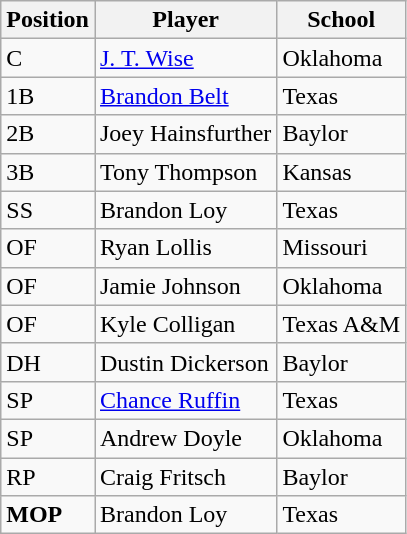<table class="wikitable">
<tr>
<th>Position</th>
<th>Player</th>
<th>School</th>
</tr>
<tr>
<td>C</td>
<td><a href='#'>J. T. Wise</a></td>
<td>Oklahoma</td>
</tr>
<tr>
<td>1B</td>
<td><a href='#'>Brandon Belt</a></td>
<td>Texas</td>
</tr>
<tr>
<td>2B</td>
<td>Joey Hainsfurther</td>
<td>Baylor</td>
</tr>
<tr>
<td>3B</td>
<td>Tony Thompson</td>
<td>Kansas</td>
</tr>
<tr>
<td>SS</td>
<td>Brandon Loy</td>
<td>Texas</td>
</tr>
<tr>
<td>OF</td>
<td>Ryan Lollis</td>
<td>Missouri</td>
</tr>
<tr>
<td>OF</td>
<td>Jamie Johnson</td>
<td>Oklahoma</td>
</tr>
<tr>
<td>OF</td>
<td>Kyle Colligan</td>
<td>Texas A&M</td>
</tr>
<tr>
<td>DH</td>
<td>Dustin Dickerson</td>
<td>Baylor</td>
</tr>
<tr>
<td>SP</td>
<td><a href='#'>Chance Ruffin</a></td>
<td>Texas</td>
</tr>
<tr>
<td>SP</td>
<td>Andrew Doyle</td>
<td>Oklahoma</td>
</tr>
<tr>
<td>RP</td>
<td>Craig Fritsch</td>
<td>Baylor</td>
</tr>
<tr>
<td><strong>MOP</strong></td>
<td>Brandon Loy</td>
<td>Texas</td>
</tr>
</table>
